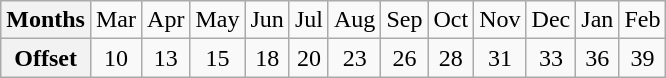<table class="wikitable" style="text-align:center;">
<tr>
<th>Months</th>
<td>Mar</td>
<td>Apr</td>
<td>May</td>
<td>Jun</td>
<td>Jul</td>
<td>Aug</td>
<td>Sep</td>
<td>Oct</td>
<td>Nov</td>
<td>Dec</td>
<td>Jan</td>
<td>Feb</td>
</tr>
<tr>
<th>Offset</th>
<td>10</td>
<td>13</td>
<td>15</td>
<td>18</td>
<td>20</td>
<td>23</td>
<td>26</td>
<td>28</td>
<td>31</td>
<td>33</td>
<td>36</td>
<td>39</td>
</tr>
</table>
